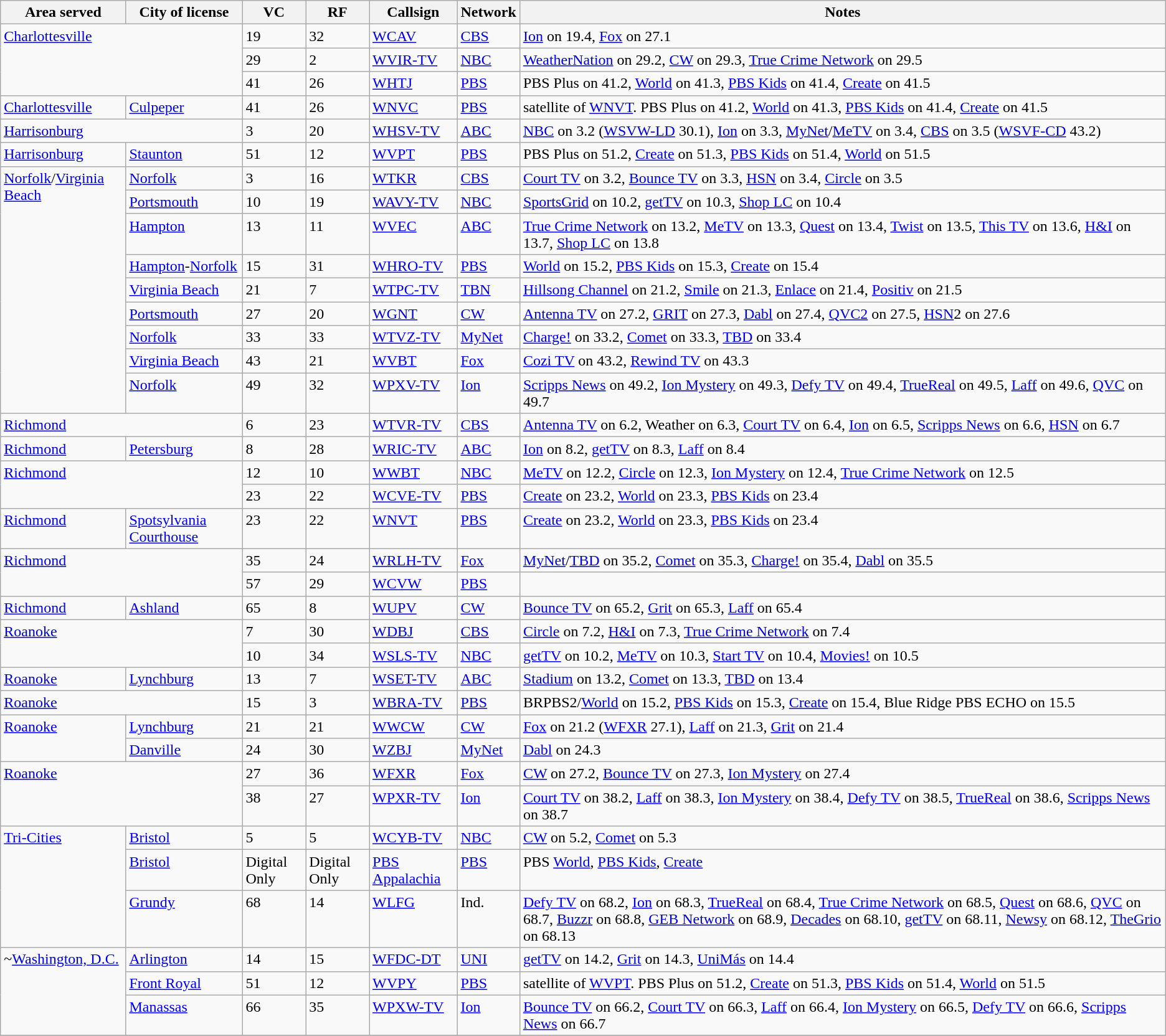<table class="sortable wikitable" style="margin: 1em 1em 1em 0; background: #f9f9f9;">
<tr>
<th>Area served</th>
<th>City of license</th>
<th>VC</th>
<th>RF</th>
<th>Callsign</th>
<th>Network</th>
<th class="unsortable">Notes</th>
</tr>
<tr style="vertical-align: top; text-align: left;">
<td colspan="2" rowspan="3"><a href='#'>Charlottesville</a></td>
<td>19</td>
<td>32</td>
<td><a href='#'>WCAV</a></td>
<td><a href='#'>CBS</a></td>
<td><a href='#'>Ion</a> on 19.4, <a href='#'>Fox</a> on 27.1</td>
</tr>
<tr style="vertical-align: top; text-align: left;">
<td>29</td>
<td>2</td>
<td><a href='#'>WVIR-TV</a></td>
<td><a href='#'>NBC</a></td>
<td><a href='#'>WeatherNation</a> on 29.2, <a href='#'>CW</a> on 29.3, <a href='#'>True Crime Network</a> on 29.5</td>
</tr>
<tr style="vertical-align: top; text-align: left;">
<td>41</td>
<td>26</td>
<td><a href='#'>WHTJ</a></td>
<td><a href='#'>PBS</a></td>
<td>PBS Plus on 41.2, <a href='#'>World</a> on 41.3, <a href='#'>PBS Kids</a> on 41.4, <a href='#'>Create</a> on 41.5</td>
</tr>
<tr style="vertical-align: top; text-align: left;">
<td><a href='#'>Charlottesville</a></td>
<td><a href='#'>Culpeper</a></td>
<td>41</td>
<td>26</td>
<td><a href='#'>WNVC</a></td>
<td><a href='#'>PBS</a></td>
<td>satellite of <a href='#'>WNVT</a>. PBS Plus on 41.2, <a href='#'>World</a> on 41.3, <a href='#'>PBS Kids</a> on 41.4, <a href='#'>Create</a> on 41.5</td>
</tr>
<tr style="vertical-align: top; text-align: left;">
<td colspan="2" rowspan="1"><a href='#'>Harrisonburg</a></td>
<td>3</td>
<td>20</td>
<td><a href='#'>WHSV-TV</a></td>
<td><a href='#'>ABC</a></td>
<td><a href='#'>NBC</a> on 3.2 (<a href='#'>WSVW-LD</a> 30.1), <a href='#'>Ion</a> on 3.3, <a href='#'>MyNet</a>/<a href='#'>MeTV</a> on 3.4, <a href='#'>CBS</a> on 3.5 (<a href='#'>WSVF-CD</a> 43.2)</td>
</tr>
<tr style="vertical-align: top; text-align: left;">
<td><a href='#'>Harrisonburg</a></td>
<td><a href='#'>Staunton</a></td>
<td>51</td>
<td>12</td>
<td><a href='#'>WVPT</a></td>
<td><a href='#'>PBS</a></td>
<td>PBS Plus on 51.2, <a href='#'>Create</a> on 51.3, <a href='#'>PBS Kids</a> on 51.4, <a href='#'>World</a> on 51.5</td>
</tr>
<tr style="vertical-align: top; text-align: left;">
<td rowspan="9"><a href='#'>Norfolk</a>/<a href='#'>Virginia Beach</a></td>
<td><a href='#'>Norfolk</a></td>
<td>3</td>
<td>16</td>
<td><a href='#'>WTKR</a></td>
<td><a href='#'>CBS</a></td>
<td><a href='#'>Court TV</a> on 3.2, <a href='#'>Bounce TV</a> on 3.3, <a href='#'>HSN</a> on 3.4, <a href='#'>Circle</a> on 3.5</td>
</tr>
<tr style="vertical-align: top; text-align: left;">
<td><a href='#'>Portsmouth</a></td>
<td>10</td>
<td>19</td>
<td><a href='#'>WAVY-TV</a></td>
<td><a href='#'>NBC</a></td>
<td><a href='#'>SportsGrid</a> on 10.2, <a href='#'>getTV</a> on 10.3, <a href='#'>Shop LC</a> on 10.4</td>
</tr>
<tr style="vertical-align: top; text-align: left;">
<td><a href='#'>Hampton</a></td>
<td>13</td>
<td>11</td>
<td><a href='#'>WVEC</a></td>
<td><a href='#'>ABC</a></td>
<td><a href='#'>True Crime Network</a> on 13.2, <a href='#'>MeTV</a> on 13.3, <a href='#'>Quest</a> on 13.4, <a href='#'>Twist</a> on 13.5, <a href='#'>This TV</a> on 13.6, <a href='#'>H&I</a> on 13.7, <a href='#'>Shop LC</a> on 13.8</td>
</tr>
<tr style="vertical-align: top; text-align: left;">
<td><a href='#'>Hampton</a>-<a href='#'>Norfolk</a></td>
<td>15</td>
<td>31</td>
<td><a href='#'>WHRO-TV</a></td>
<td><a href='#'>PBS</a></td>
<td><a href='#'>World</a> on 15.2, <a href='#'>PBS Kids</a> on 15.3, <a href='#'>Create</a> on 15.4</td>
</tr>
<tr style="vertical-align: top; text-align: left;">
<td><a href='#'>Virginia Beach</a></td>
<td>21</td>
<td>7</td>
<td><a href='#'>WTPC-TV</a></td>
<td><a href='#'>TBN</a></td>
<td><a href='#'>Hillsong Channel</a> on 21.2, <a href='#'>Smile</a> on 21.3, <a href='#'>Enlace</a> on 21.4, <a href='#'>Positiv</a> on 21.5</td>
</tr>
<tr style="vertical-align: top; text-align: left;">
<td><a href='#'>Portsmouth</a></td>
<td>27</td>
<td>20</td>
<td><a href='#'>WGNT</a></td>
<td><a href='#'>CW</a></td>
<td><a href='#'>Antenna TV</a> on 27.2, <a href='#'>GRIT</a> on 27.3, <a href='#'>Dabl</a> on 27.4, <a href='#'>QVC2</a> on 27.5, <a href='#'>HSN</a>2 on 27.6</td>
</tr>
<tr style="vertical-align: top; text-align: left;">
<td><a href='#'>Norfolk</a></td>
<td>33</td>
<td>33</td>
<td><a href='#'>WTVZ-TV</a></td>
<td><a href='#'>MyNet</a></td>
<td><a href='#'>Charge!</a> on 33.2, <a href='#'>Comet</a> on 33.3, <a href='#'>TBD</a> on 33.4</td>
</tr>
<tr style="vertical-align: top; text-align: left;">
<td><a href='#'>Virginia Beach</a></td>
<td>43</td>
<td>21</td>
<td><a href='#'>WVBT</a></td>
<td><a href='#'>Fox</a></td>
<td><a href='#'>Cozi TV</a> on 43.2, <a href='#'>Rewind TV</a> on 43.3</td>
</tr>
<tr style="vertical-align: top; text-align: left;">
<td><a href='#'>Norfolk</a></td>
<td>49</td>
<td>32</td>
<td><a href='#'>WPXV-TV</a></td>
<td><a href='#'>Ion</a></td>
<td><a href='#'>Scripps News</a> on 49.2, <a href='#'>Ion Mystery</a> on 49.3, <a href='#'>Defy TV</a> on 49.4, <a href='#'>TrueReal</a> on 49.5, <a href='#'>Laff</a> on 49.6, <a href='#'>QVC</a> on 49.7</td>
</tr>
<tr style="vertical-align: top; text-align: left;">
<td colspan="2" rowspan="1"><a href='#'>Richmond</a></td>
<td>6</td>
<td>23</td>
<td><a href='#'>WTVR-TV</a></td>
<td><a href='#'>CBS</a></td>
<td><a href='#'>Antenna TV</a> on 6.2, Weather on 6.3, <a href='#'>Court TV</a> on 6.4, <a href='#'>Ion</a> on 6.5, <a href='#'>Scripps News</a> on 6.6, <a href='#'>HSN</a> on 6.7</td>
</tr>
<tr style="vertical-align: top; text-align: left;">
<td><a href='#'>Richmond</a></td>
<td><a href='#'>Petersburg</a></td>
<td>8</td>
<td>28</td>
<td><a href='#'>WRIC-TV</a></td>
<td><a href='#'>ABC</a></td>
<td><a href='#'>Ion</a> on 8.2, <a href='#'>getTV</a> on 8.3, <a href='#'>Laff</a> on 8.4</td>
</tr>
<tr style="vertical-align: top; text-align: left;">
<td colspan="2" rowspan="2"><a href='#'>Richmond</a></td>
<td>12</td>
<td>10</td>
<td><a href='#'>WWBT</a></td>
<td><a href='#'>NBC</a></td>
<td><a href='#'>MeTV</a> on 12.2, <a href='#'>Circle</a> on 12.3, <a href='#'>Ion Mystery</a> on 12.4, <a href='#'>True Crime Network</a> on 12.5</td>
</tr>
<tr style="vertical-align: top; text-align: left;">
<td>23</td>
<td>22</td>
<td><a href='#'>WCVE-TV</a></td>
<td><a href='#'>PBS</a></td>
<td><a href='#'>Create</a> on 23.2, <a href='#'>World</a> on 23.3, <a href='#'>PBS Kids</a> on 23.4</td>
</tr>
<tr style="vertical-align: top; text-align: left;">
<td><a href='#'>Richmond</a></td>
<td><a href='#'>Spotsylvania Courthouse</a></td>
<td>23</td>
<td>22</td>
<td><a href='#'>WNVT</a></td>
<td><a href='#'>PBS</a></td>
<td><a href='#'>Create</a> on 23.2, <a href='#'>World</a> on 23.3, <a href='#'>PBS Kids</a> on 23.4</td>
</tr>
<tr style="vertical-align: top; text-align: left;">
<td colspan="2" rowspan="2"><a href='#'>Richmond</a></td>
<td>35</td>
<td>24</td>
<td><a href='#'>WRLH-TV</a></td>
<td><a href='#'>Fox</a></td>
<td><a href='#'>MyNet</a>/<a href='#'>TBD</a> on 35.2, <a href='#'>Comet</a> on 35.3, <a href='#'>Charge!</a> on 35.4, <a href='#'>Dabl</a> on 35.5</td>
</tr>
<tr style="vertical-align: top; text-align: left;">
<td>57</td>
<td>29</td>
<td><a href='#'>WCVW</a></td>
<td><a href='#'>PBS</a></td>
<td></td>
</tr>
<tr style="vertical-align: top; text-align: left;">
<td><a href='#'>Richmond</a></td>
<td><a href='#'>Ashland</a></td>
<td>65</td>
<td>8</td>
<td><a href='#'>WUPV</a></td>
<td><a href='#'>CW</a></td>
<td><a href='#'>Bounce TV</a> on 65.2, <a href='#'>Grit</a> on 65.3, <a href='#'>Laff</a> on 65.4</td>
</tr>
<tr style="vertical-align: top; text-align: left;">
<td colspan="2" rowspan="2"><a href='#'>Roanoke</a></td>
<td>7</td>
<td>30</td>
<td><a href='#'>WDBJ</a></td>
<td><a href='#'>CBS</a></td>
<td><a href='#'>Circle</a> on 7.2, <a href='#'>H&I</a> on 7.3, <a href='#'>True Crime Network</a> on 7.4</td>
</tr>
<tr style="vertical-align: top; text-align: left;">
<td>10</td>
<td>34</td>
<td><a href='#'>WSLS-TV</a></td>
<td><a href='#'>NBC</a></td>
<td><a href='#'>getTV</a> on 10.2, <a href='#'>MeTV</a> on 10.3, <a href='#'>Start TV</a> on 10.4, <a href='#'>Movies!</a> on 10.5</td>
</tr>
<tr style="vertical-align: top; text-align: left;">
<td><a href='#'>Roanoke</a></td>
<td><a href='#'>Lynchburg</a></td>
<td>13</td>
<td>7</td>
<td><a href='#'>WSET-TV</a></td>
<td><a href='#'>ABC</a></td>
<td><a href='#'>Stadium</a> on 13.2, <a href='#'>Comet</a> on 13.3, <a href='#'>TBD</a> on 13.4</td>
</tr>
<tr style="vertical-align: top; text-align: left;">
<td colspan="2" rowspan="1"><a href='#'>Roanoke</a></td>
<td>15</td>
<td>3</td>
<td><a href='#'>WBRA-TV</a></td>
<td><a href='#'>PBS</a></td>
<td>BRPBS2/<a href='#'>World</a> on 15.2, <a href='#'>PBS Kids</a> on 15.3, <a href='#'>Create</a> on 15.4, Blue Ridge PBS ECHO on 15.5</td>
</tr>
<tr style="vertical-align: top; text-align: left;">
<td rowspan="2"><a href='#'>Roanoke</a></td>
<td><a href='#'>Lynchburg</a></td>
<td>21</td>
<td>21</td>
<td><a href='#'>WWCW</a></td>
<td><a href='#'>CW</a></td>
<td><a href='#'>Fox</a> on 21.2 (<a href='#'>WFXR</a> 27.1), <a href='#'>Laff</a> on 21.3, <a href='#'>Grit</a> on 21.4</td>
</tr>
<tr style="vertical-align: top; text-align: left;">
<td><a href='#'>Danville</a></td>
<td>24</td>
<td>30</td>
<td><a href='#'>WZBJ</a></td>
<td><a href='#'>MyNet</a></td>
<td><a href='#'>Dabl</a> on 24.3</td>
</tr>
<tr style="vertical-align: top; text-align: left;">
<td colspan="2" rowspan="2"><a href='#'>Roanoke</a></td>
<td>27</td>
<td>36</td>
<td><a href='#'>WFXR</a></td>
<td><a href='#'>Fox</a></td>
<td><a href='#'>CW</a> on 27.2, <a href='#'>Bounce TV</a> on 27.3, <a href='#'>Ion Mystery</a> on 27.4</td>
</tr>
<tr style="vertical-align: top; text-align: left;">
<td>38</td>
<td>27</td>
<td><a href='#'>WPXR-TV</a></td>
<td><a href='#'>Ion</a></td>
<td><a href='#'>Court TV</a> on 38.2, <a href='#'>Laff</a> on 38.3, <a href='#'>Ion Mystery</a> on 38.4, <a href='#'>Defy TV</a> on 38.5, <a href='#'>TrueReal</a> on 38.6, <a href='#'>Scripps News</a> on 38.7</td>
</tr>
<tr style="vertical-align: top; text-align: left;">
<td rowspan="3"><a href='#'>Tri-Cities</a></td>
<td><a href='#'>Bristol</a></td>
<td>5</td>
<td>5</td>
<td><a href='#'>WCYB-TV</a></td>
<td><a href='#'>NBC</a></td>
<td><a href='#'>CW</a> on 5.2, <a href='#'>Comet</a> on 5.3</td>
</tr>
<tr style="vertical-align: top; text-align: left;">
<td><a href='#'>Bristol</a></td>
<td>Digital Only</td>
<td>Digital Only</td>
<td><a href='#'>PBS Appalachia</a></td>
<td><a href='#'>PBS</a></td>
<td>PBS <a href='#'>World</a>, <a href='#'>PBS Kids</a>, <a href='#'>Create</a></td>
</tr>
<tr style="vertical-align: top; text-align: left;">
<td><a href='#'>Grundy</a></td>
<td>68</td>
<td>14</td>
<td><a href='#'>WLFG</a></td>
<td>Ind.</td>
<td><a href='#'>Defy TV</a> on 68.2, <a href='#'>Ion</a> on 68.3, <a href='#'>TrueReal</a> on 68.4, <a href='#'>True Crime Network</a> on 68.5, <a href='#'>Quest</a> on 68.6, <a href='#'>QVC</a> on 68.7, <a href='#'>Buzzr</a> on 68.8, <a href='#'>GEB Network</a> on 68.9, <a href='#'>Decades</a> on 68.10, <a href='#'>getTV</a> on 68.11, <a href='#'>Newsy</a> on 68.12, <a href='#'>TheGrio</a> on 68.13</td>
</tr>
<tr style="vertical-align: top; text-align: left;">
<td rowspan="3">~<a href='#'>Washington, D.C.</a></td>
<td><a href='#'>Arlington</a></td>
<td>14</td>
<td>15</td>
<td><a href='#'>WFDC-DT</a></td>
<td><a href='#'>UNI</a></td>
<td><a href='#'>getTV</a> on 14.2, <a href='#'>Grit</a> on 14.3, <a href='#'>UniMás</a> on 14.4</td>
</tr>
<tr style="vertical-align: top; text-align: left;">
<td><a href='#'>Front Royal</a></td>
<td>51</td>
<td>12</td>
<td><a href='#'>WVPY</a></td>
<td><a href='#'>PBS</a></td>
<td>satellite of <a href='#'>WVPT</a>. PBS Plus on 51.2, <a href='#'>Create</a> on 51.3, <a href='#'>PBS Kids</a> on 51.4, <a href='#'>World</a> on 51.5</td>
</tr>
<tr style="vertical-align: top; text-align: left;">
<td><a href='#'>Manassas</a></td>
<td>66</td>
<td>35</td>
<td><a href='#'>WPXW-TV</a></td>
<td><a href='#'>Ion</a></td>
<td><a href='#'>Bounce TV</a> on 66.2, <a href='#'>Court TV</a> on 66.3, <a href='#'>Laff</a> on 66.4, <a href='#'>Ion Mystery</a> on 66.5, <a href='#'>Defy TV</a> on 66.6, <a href='#'>Scripps News</a> on 66.7</td>
</tr>
<tr style="vertical-align: top; text-align: left;">
</tr>
</table>
